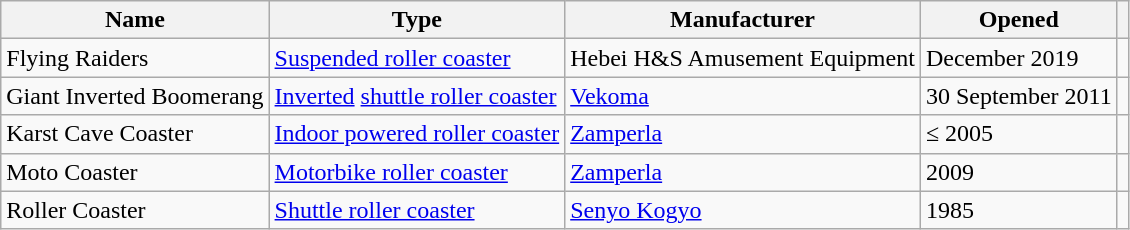<table class="wikitable">
<tr>
<th>Name</th>
<th>Type</th>
<th>Manufacturer</th>
<th>Opened</th>
<th class="unsortable"></th>
</tr>
<tr>
<td>Flying Raiders</td>
<td><a href='#'>Suspended roller coaster</a></td>
<td>Hebei H&S Amusement Equipment</td>
<td>December 2019</td>
<td></td>
</tr>
<tr>
<td>Giant Inverted Boomerang</td>
<td><a href='#'>Inverted</a> <a href='#'>shuttle roller coaster</a></td>
<td><a href='#'>Vekoma</a></td>
<td>30 September 2011</td>
<td></td>
</tr>
<tr>
<td>Karst Cave Coaster</td>
<td><a href='#'>Indoor powered roller coaster</a></td>
<td><a href='#'>Zamperla</a></td>
<td>≤ 2005</td>
<td></td>
</tr>
<tr>
<td>Moto Coaster</td>
<td><a href='#'>Motorbike roller coaster</a></td>
<td><a href='#'>Zamperla</a></td>
<td>2009</td>
<td></td>
</tr>
<tr>
<td>Roller Coaster</td>
<td><a href='#'>Shuttle roller coaster</a></td>
<td><a href='#'>Senyo Kogyo</a></td>
<td>1985</td>
<td></td>
</tr>
</table>
